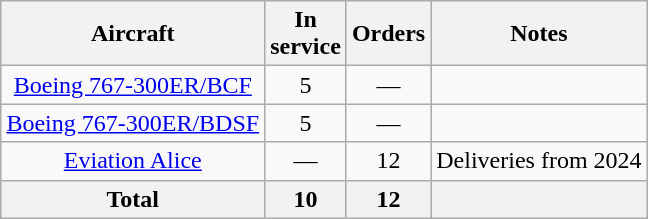<table class="wikitable" style="margin:0.5em auto; text-align:center">
<tr>
<th>Aircraft</th>
<th>In <br> service</th>
<th>Orders</th>
<th>Notes</th>
</tr>
<tr>
<td><a href='#'>Boeing 767-300ER/BCF</a></td>
<td>5</td>
<td>—</td>
<td></td>
</tr>
<tr>
<td><a href='#'>Boeing 767-300ER/BDSF</a></td>
<td>5</td>
<td>—</td>
<td></td>
</tr>
<tr>
<td><a href='#'>Eviation Alice</a></td>
<td>—</td>
<td>12</td>
<td>Deliveries from 2024</td>
</tr>
<tr>
<th>Total</th>
<th>10</th>
<th>12</th>
<th></th>
</tr>
</table>
